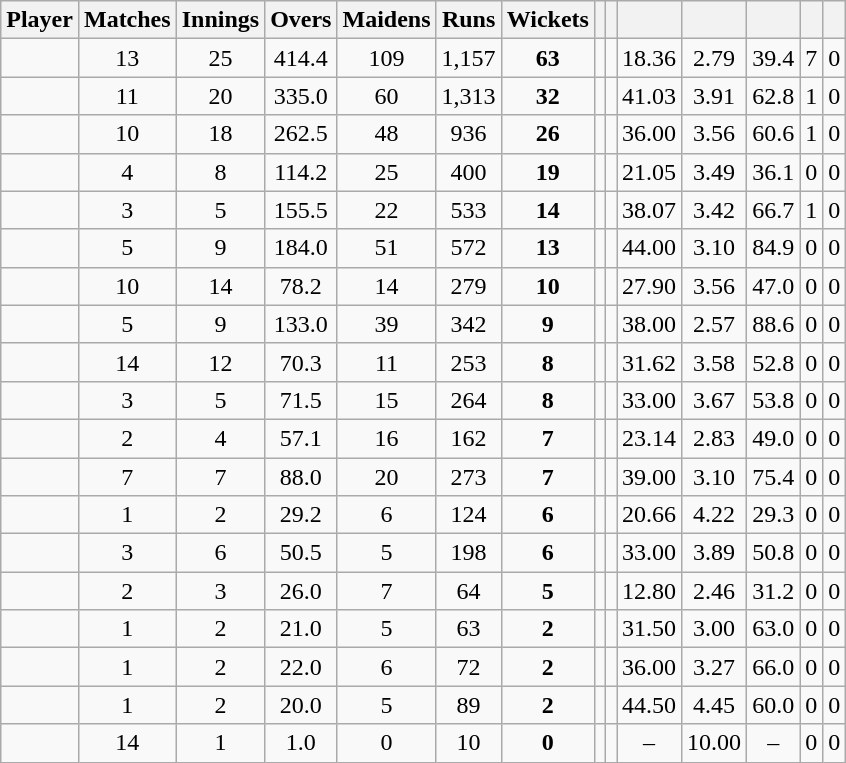<table class="wikitable sortable" style="text-align:center">
<tr>
<th>Player</th>
<th>Matches</th>
<th>Innings</th>
<th>Overs</th>
<th>Maidens</th>
<th>Runs</th>
<th>Wickets</th>
<th></th>
<th></th>
<th></th>
<th></th>
<th></th>
<th></th>
<th></th>
</tr>
<tr>
<td align="left"></td>
<td>13</td>
<td>25</td>
<td>414.4</td>
<td>109</td>
<td>1,157</td>
<td><strong>63</strong></td>
<td></td>
<td></td>
<td>18.36</td>
<td>2.79</td>
<td>39.4</td>
<td>7</td>
<td>0</td>
</tr>
<tr>
<td align="left"></td>
<td>11</td>
<td>20</td>
<td>335.0</td>
<td>60</td>
<td>1,313</td>
<td><strong>32</strong></td>
<td></td>
<td></td>
<td>41.03</td>
<td>3.91</td>
<td>62.8</td>
<td>1</td>
<td>0</td>
</tr>
<tr>
<td align="left"></td>
<td>10</td>
<td>18</td>
<td>262.5</td>
<td>48</td>
<td>936</td>
<td><strong>26</strong></td>
<td></td>
<td></td>
<td>36.00</td>
<td>3.56</td>
<td>60.6</td>
<td>1</td>
<td>0</td>
</tr>
<tr>
<td align="left"></td>
<td>4</td>
<td>8</td>
<td>114.2</td>
<td>25</td>
<td>400</td>
<td><strong>19</strong></td>
<td></td>
<td></td>
<td>21.05</td>
<td>3.49</td>
<td>36.1</td>
<td>0</td>
<td>0</td>
</tr>
<tr>
<td align="left"></td>
<td>3</td>
<td>5</td>
<td>155.5</td>
<td>22</td>
<td>533</td>
<td><strong>14</strong></td>
<td></td>
<td></td>
<td>38.07</td>
<td>3.42</td>
<td>66.7</td>
<td>1</td>
<td>0</td>
</tr>
<tr>
<td align="left"></td>
<td>5</td>
<td>9</td>
<td>184.0</td>
<td>51</td>
<td>572</td>
<td><strong>13</strong></td>
<td></td>
<td></td>
<td>44.00</td>
<td>3.10</td>
<td>84.9</td>
<td>0</td>
<td>0</td>
</tr>
<tr>
<td align="left"></td>
<td>10</td>
<td>14</td>
<td>78.2</td>
<td>14</td>
<td>279</td>
<td><strong>10</strong></td>
<td></td>
<td></td>
<td>27.90</td>
<td>3.56</td>
<td>47.0</td>
<td>0</td>
<td>0</td>
</tr>
<tr>
<td align="left"></td>
<td>5</td>
<td>9</td>
<td>133.0</td>
<td>39</td>
<td>342</td>
<td><strong>9</strong></td>
<td></td>
<td></td>
<td>38.00</td>
<td>2.57</td>
<td>88.6</td>
<td>0</td>
<td>0</td>
</tr>
<tr>
<td align="left"></td>
<td>14</td>
<td>12</td>
<td>70.3</td>
<td>11</td>
<td>253</td>
<td><strong>8</strong></td>
<td></td>
<td></td>
<td>31.62</td>
<td>3.58</td>
<td>52.8</td>
<td>0</td>
<td>0</td>
</tr>
<tr>
<td align="left"></td>
<td>3</td>
<td>5</td>
<td>71.5</td>
<td>15</td>
<td>264</td>
<td><strong>8</strong></td>
<td></td>
<td></td>
<td>33.00</td>
<td>3.67</td>
<td>53.8</td>
<td>0</td>
<td>0</td>
</tr>
<tr>
<td align="left"></td>
<td>2</td>
<td>4</td>
<td>57.1</td>
<td>16</td>
<td>162</td>
<td><strong>7</strong></td>
<td></td>
<td></td>
<td>23.14</td>
<td>2.83</td>
<td>49.0</td>
<td>0</td>
<td>0</td>
</tr>
<tr>
<td align="left"></td>
<td>7</td>
<td>7</td>
<td>88.0</td>
<td>20</td>
<td>273</td>
<td><strong>7</strong></td>
<td></td>
<td></td>
<td>39.00</td>
<td>3.10</td>
<td>75.4</td>
<td>0</td>
<td>0</td>
</tr>
<tr>
<td align="left"></td>
<td>1</td>
<td>2</td>
<td>29.2</td>
<td>6</td>
<td>124</td>
<td><strong>6</strong></td>
<td></td>
<td></td>
<td>20.66</td>
<td>4.22</td>
<td>29.3</td>
<td>0</td>
<td>0</td>
</tr>
<tr>
<td align="left"></td>
<td>3</td>
<td>6</td>
<td>50.5</td>
<td>5</td>
<td>198</td>
<td><strong>6</strong></td>
<td></td>
<td></td>
<td>33.00</td>
<td>3.89</td>
<td>50.8</td>
<td>0</td>
<td>0</td>
</tr>
<tr>
<td align="left"></td>
<td>2</td>
<td>3</td>
<td>26.0</td>
<td>7</td>
<td>64</td>
<td><strong>5</strong></td>
<td></td>
<td></td>
<td>12.80</td>
<td>2.46</td>
<td>31.2</td>
<td>0</td>
<td>0</td>
</tr>
<tr>
<td align="left"></td>
<td>1</td>
<td>2</td>
<td>21.0</td>
<td>5</td>
<td>63</td>
<td><strong>2</strong></td>
<td></td>
<td></td>
<td>31.50</td>
<td>3.00</td>
<td>63.0</td>
<td>0</td>
<td>0</td>
</tr>
<tr>
<td align="left"></td>
<td>1</td>
<td>2</td>
<td>22.0</td>
<td>6</td>
<td>72</td>
<td><strong>2</strong></td>
<td></td>
<td></td>
<td>36.00</td>
<td>3.27</td>
<td>66.0</td>
<td>0</td>
<td>0</td>
</tr>
<tr>
<td align="left"></td>
<td>1</td>
<td>2</td>
<td>20.0</td>
<td>5</td>
<td>89</td>
<td><strong>2</strong></td>
<td></td>
<td></td>
<td>44.50</td>
<td>4.45</td>
<td>60.0</td>
<td>0</td>
<td>0</td>
</tr>
<tr>
<td align="left"></td>
<td>14</td>
<td>1</td>
<td>1.0</td>
<td>0</td>
<td>10</td>
<td><strong>0</strong></td>
<td></td>
<td></td>
<td>–</td>
<td>10.00</td>
<td>–</td>
<td>0</td>
<td>0</td>
</tr>
</table>
